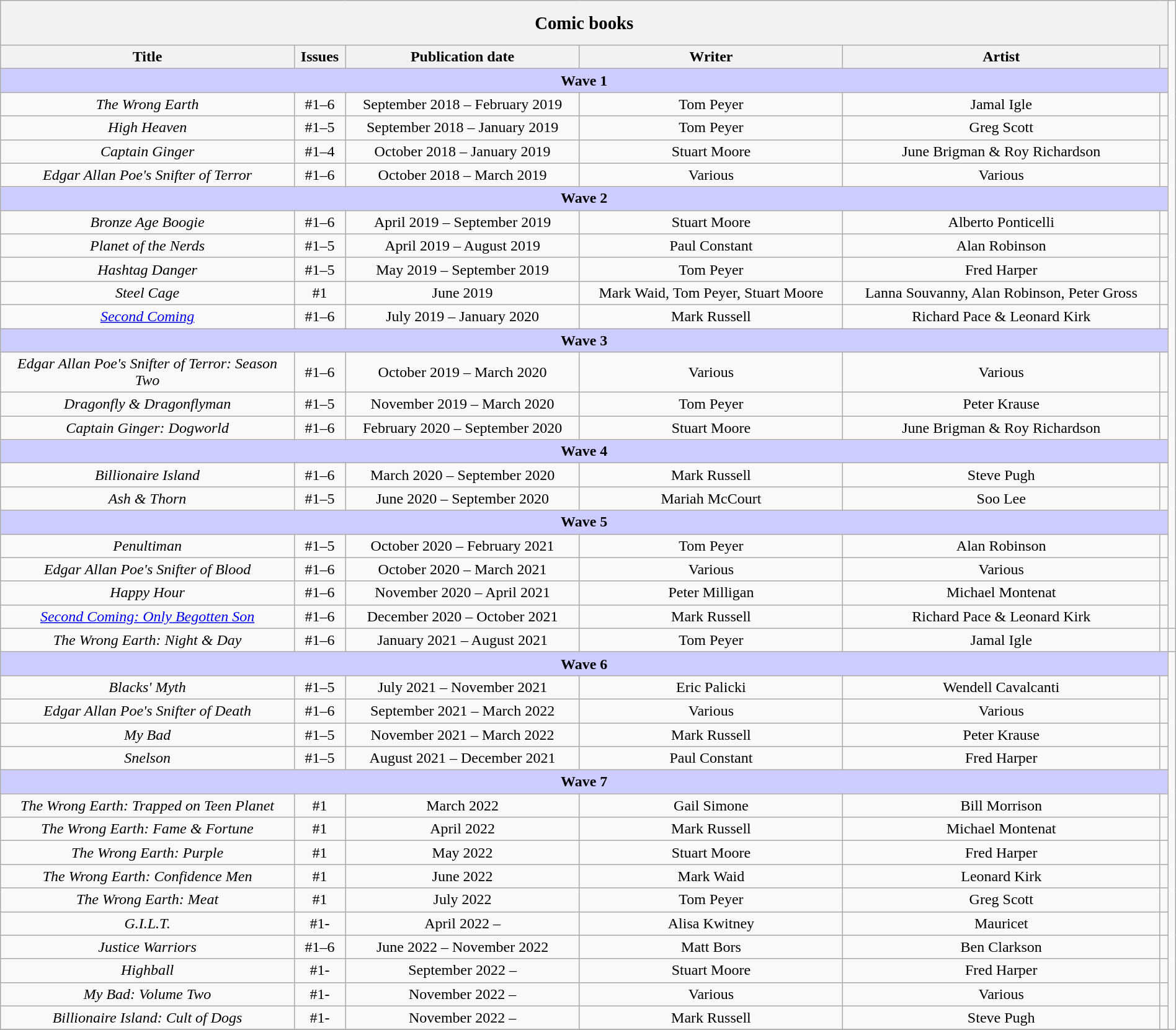<table class="wikitable collapsible sortable" style="text-align:center;" border="1" width="100%">
<tr style="height: 3em;">
<th colspan="6" scope="row"><big><strong>Comic books</strong></big></th>
</tr>
<tr>
<th scope="col" align="center" width="25%">Title</th>
<th scope="col" class=unsortable>Issues</th>
<th>Publication date</th>
<th scope="col" align="center">Writer</th>
<th scope="col" align="center" class=unsortable>Artist</th>
<th scope="col" align="center" class=unsortable></th>
</tr>
<tr>
<th colspan="6" style="background-color:#ccccff;">Wave 1</th>
</tr>
<tr>
<td><em>The Wrong Earth</em></td>
<td>#1–6</td>
<td>September 2018 – February 2019</td>
<td>Tom Peyer</td>
<td>Jamal Igle</td>
<td></td>
</tr>
<tr>
<td><em>High Heaven</em></td>
<td>#1–5</td>
<td>September 2018 – January 2019</td>
<td>Tom Peyer</td>
<td>Greg Scott</td>
<td></td>
</tr>
<tr>
<td><em>Captain Ginger</em></td>
<td>#1–4</td>
<td>October 2018 – January 2019</td>
<td>Stuart Moore</td>
<td>June Brigman & Roy Richardson</td>
<td></td>
</tr>
<tr>
<td><em>Edgar Allan Poe's Snifter of Terror</em></td>
<td>#1–6</td>
<td>October 2018 – March 2019</td>
<td>Various</td>
<td>Various</td>
<td></td>
</tr>
<tr>
<th colspan="6" style="background-color:#ccccff;">Wave 2</th>
</tr>
<tr>
<td><em>Bronze Age Boogie</em></td>
<td>#1–6</td>
<td>April 2019 – September 2019</td>
<td>Stuart Moore</td>
<td>Alberto Ponticelli</td>
<td></td>
</tr>
<tr>
<td><em>Planet of the Nerds</em></td>
<td>#1–5</td>
<td>April 2019 – August 2019</td>
<td>Paul Constant</td>
<td>Alan Robinson</td>
<td></td>
</tr>
<tr>
<td><em>Hashtag Danger</em></td>
<td>#1–5</td>
<td>May 2019 – September 2019</td>
<td>Tom Peyer</td>
<td>Fred Harper</td>
<td></td>
</tr>
<tr>
<td><em>Steel Cage</em></td>
<td>#1</td>
<td>June 2019</td>
<td>Mark Waid, Tom Peyer, Stuart Moore</td>
<td>Lanna Souvanny, Alan Robinson, Peter Gross</td>
<td></td>
</tr>
<tr>
<td><em><a href='#'>Second Coming</a></em></td>
<td>#1–6</td>
<td>July 2019 – January 2020</td>
<td>Mark Russell</td>
<td>Richard Pace & Leonard Kirk</td>
<td></td>
</tr>
<tr>
<th colspan="6" style="background-color:#ccccff;">Wave 3</th>
</tr>
<tr>
<td><em>Edgar Allan Poe's Snifter of Terror: Season Two</em></td>
<td>#1–6</td>
<td>October 2019 – March 2020</td>
<td>Various</td>
<td>Various</td>
<td></td>
</tr>
<tr>
<td><em>Dragonfly & Dragonflyman</em></td>
<td>#1–5</td>
<td>November 2019 – March 2020</td>
<td>Tom Peyer</td>
<td>Peter Krause</td>
<td></td>
</tr>
<tr>
<td><em>Captain Ginger: Dogworld</em></td>
<td>#1–6</td>
<td>February 2020 – September 2020</td>
<td>Stuart Moore</td>
<td>June Brigman & Roy Richardson</td>
<td></td>
</tr>
<tr>
<th colspan="6" style="background-color:#ccccff;">Wave 4</th>
</tr>
<tr>
<td><em>Billionaire Island</em></td>
<td>#1–6</td>
<td>March 2020 – September 2020</td>
<td>Mark Russell</td>
<td>Steve Pugh</td>
<td></td>
</tr>
<tr>
<td><em>Ash & Thorn</em></td>
<td>#1–5</td>
<td>June 2020 – September 2020</td>
<td>Mariah McCourt</td>
<td>Soo Lee</td>
<td></td>
</tr>
<tr>
<th colspan="6" style="background-color:#ccccff;">Wave 5</th>
</tr>
<tr>
<td><em>Penultiman</em></td>
<td>#1–5</td>
<td>October 2020 – February 2021</td>
<td>Tom Peyer</td>
<td>Alan Robinson</td>
<td></td>
</tr>
<tr>
<td><em>Edgar Allan Poe's Snifter of Blood</em></td>
<td>#1–6</td>
<td>October 2020 – March 2021</td>
<td>Various</td>
<td>Various</td>
<td></td>
</tr>
<tr>
<td><em>Happy Hour</em></td>
<td>#1–6</td>
<td>November 2020 – April 2021</td>
<td>Peter Milligan</td>
<td>Michael Montenat</td>
<td></td>
</tr>
<tr>
<td><em><a href='#'>Second Coming: Only Begotten Son</a></em></td>
<td>#1–6</td>
<td>December 2020 – October 2021</td>
<td>Mark Russell</td>
<td>Richard Pace & Leonard Kirk</td>
<td></td>
</tr>
<tr>
<td><em>The Wrong Earth: Night & Day</em></td>
<td>#1–6</td>
<td>January 2021 – August 2021</td>
<td>Tom Peyer</td>
<td>Jamal Igle</td>
<td></td>
<td></td>
</tr>
<tr>
<th colspan="6" style="background-color:#ccccff;">Wave 6</th>
</tr>
<tr>
<td><em>Blacks' Myth</em></td>
<td>#1–5</td>
<td>July 2021 – November 2021</td>
<td>Eric Palicki</td>
<td>Wendell Cavalcanti</td>
<td></td>
</tr>
<tr>
<td><em>Edgar Allan Poe's Snifter of Death</em></td>
<td>#1–6</td>
<td>September 2021 – March 2022</td>
<td>Various</td>
<td>Various</td>
<td></td>
</tr>
<tr>
<td><em>My Bad</em></td>
<td>#1–5</td>
<td>November 2021 – March 2022</td>
<td>Mark Russell</td>
<td>Peter Krause</td>
<td></td>
</tr>
<tr>
<td><em>Snelson</em></td>
<td>#1–5</td>
<td>August 2021 – December 2021</td>
<td>Paul Constant</td>
<td>Fred Harper</td>
<td></td>
</tr>
<tr>
<th colspan="6" style="background-color:#ccccff;">Wave 7</th>
</tr>
<tr>
<td><em>The Wrong Earth: Trapped on Teen Planet</em></td>
<td>#1</td>
<td>March 2022</td>
<td>Gail Simone</td>
<td>Bill Morrison</td>
<td></td>
</tr>
<tr>
<td><em>The Wrong Earth: Fame & Fortune</em></td>
<td>#1</td>
<td>April 2022</td>
<td>Mark Russell</td>
<td>Michael Montenat</td>
<td></td>
</tr>
<tr>
<td><em>The Wrong Earth: Purple</em></td>
<td>#1</td>
<td>May 2022</td>
<td>Stuart Moore</td>
<td>Fred Harper</td>
<td></td>
</tr>
<tr>
<td><em>The Wrong Earth: Confidence Men</em></td>
<td>#1</td>
<td>June 2022</td>
<td>Mark Waid</td>
<td>Leonard Kirk</td>
<td></td>
</tr>
<tr>
<td><em>The Wrong Earth: Meat</em></td>
<td>#1</td>
<td>July 2022</td>
<td>Tom Peyer</td>
<td>Greg Scott</td>
<td></td>
</tr>
<tr>
<td><em>G.I.L.T.</em></td>
<td>#1-</td>
<td>April 2022 –</td>
<td>Alisa Kwitney</td>
<td>Mauricet</td>
<td></td>
</tr>
<tr>
<td><em>Justice Warriors</em></td>
<td>#1–6</td>
<td>June 2022 – November 2022</td>
<td>Matt Bors</td>
<td>Ben Clarkson</td>
<td></td>
</tr>
<tr>
<td><em>Highball</em></td>
<td>#1-</td>
<td>September 2022 –</td>
<td>Stuart Moore</td>
<td>Fred Harper</td>
<td></td>
</tr>
<tr>
<td><em>My Bad: Volume Two</em></td>
<td>#1-</td>
<td>November 2022 –</td>
<td>Various</td>
<td>Various</td>
<td></td>
</tr>
<tr>
<td><em>Billionaire Island: Cult of Dogs</em></td>
<td>#1-</td>
<td>November 2022 –</td>
<td>Mark Russell</td>
<td>Steve Pugh</td>
<td></td>
</tr>
<tr>
</tr>
</table>
